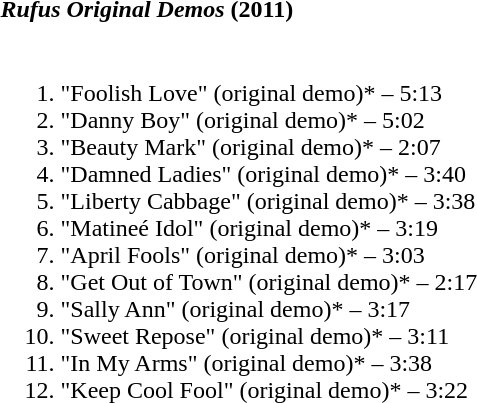<table class="collapsible collapsed" border="0" style="margin-right:20.45em">
<tr>
<th style="width:100%; text-align:left;"><em>Rufus Original Demos</em> (2011)</th>
<th></th>
</tr>
<tr>
<td colspan="2"><br><ol><li>"Foolish Love" (original demo)* – 5:13</li><li>"Danny Boy" (original demo)* – 5:02</li><li>"Beauty Mark" (original demo)* – 2:07</li><li>"Damned Ladies" (original demo)* – 3:40</li><li>"Liberty Cabbage" (original demo)* – 3:38</li><li>"Matineé Idol" (original demo)* – 3:19</li><li>"April Fools" (original demo)* – 3:03</li><li>"Get Out of Town" (original demo)* – 2:17</li><li>"Sally Ann" (original demo)* – 3:17</li><li>"Sweet Repose" (original demo)* – 3:11</li><li>"In My Arms" (original demo)* – 3:38</li><li>"Keep Cool Fool" (original demo)* – 3:22</li></ol></td>
</tr>
</table>
